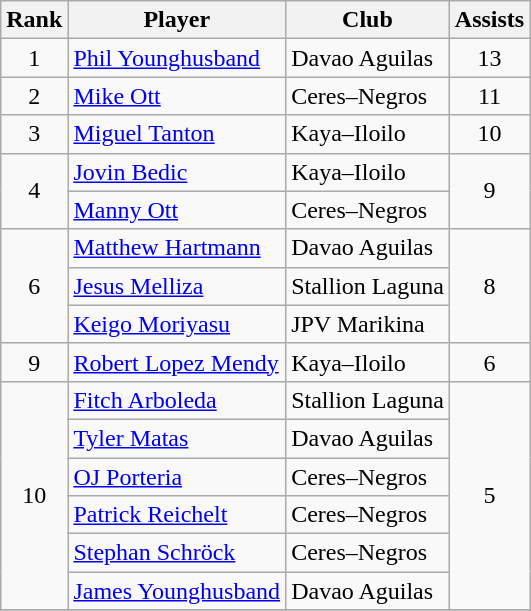<table class="wikitable">
<tr>
<th>Rank</th>
<th>Player</th>
<th>Club</th>
<th>Assists</th>
</tr>
<tr>
<td style="text-align: center;">1</td>
<td> <a href='#'>Phil Younghusband</a></td>
<td>Davao Aguilas</td>
<td style="text-align: center;">13</td>
</tr>
<tr>
<td rowspan="1" style="text-align: center;">2</td>
<td> <a href='#'>Mike Ott</a></td>
<td>Ceres–Negros</td>
<td rowspan="1" style="text-align: center;">11</td>
</tr>
<tr>
<td rowspan="1" style="text-align: center;">3</td>
<td> <a href='#'>Miguel Tanton</a></td>
<td>Kaya–Iloilo</td>
<td rowspan="1" style="text-align: center;">10</td>
</tr>
<tr>
<td rowspan="2" style="text-align: center;">4</td>
<td> <a href='#'>Jovin Bedic</a></td>
<td>Kaya–Iloilo</td>
<td rowspan="2" style="text-align: center;">9</td>
</tr>
<tr>
<td> <a href='#'>Manny Ott</a></td>
<td>Ceres–Negros</td>
</tr>
<tr>
<td rowspan="3" style="text-align: center;">6</td>
<td> <a href='#'>Matthew Hartmann</a></td>
<td>Davao Aguilas</td>
<td rowspan="3" style="text-align: center;">8</td>
</tr>
<tr>
<td> <a href='#'>Jesus Melliza</a></td>
<td>Stallion Laguna</td>
</tr>
<tr>
<td> <a href='#'>Keigo Moriyasu</a></td>
<td>JPV Marikina</td>
</tr>
<tr>
<td rowspan="1" style="text-align: center;">9</td>
<td> <a href='#'>Robert Lopez Mendy</a></td>
<td>Kaya–Iloilo</td>
<td rowspan="1" style="text-align: center;">6</td>
</tr>
<tr>
<td rowspan="6" style="text-align: center;">10</td>
<td> <a href='#'>Fitch Arboleda</a></td>
<td>Stallion Laguna</td>
<td rowspan="6" style="text-align: center;">5</td>
</tr>
<tr>
<td> <a href='#'>Tyler Matas</a></td>
<td>Davao Aguilas</td>
</tr>
<tr>
<td> <a href='#'>OJ Porteria</a></td>
<td>Ceres–Negros</td>
</tr>
<tr>
<td> <a href='#'>Patrick Reichelt</a></td>
<td>Ceres–Negros</td>
</tr>
<tr>
<td> <a href='#'>Stephan Schröck</a></td>
<td>Ceres–Negros</td>
</tr>
<tr>
<td> <a href='#'>James Younghusband</a></td>
<td>Davao Aguilas</td>
</tr>
<tr>
</tr>
</table>
